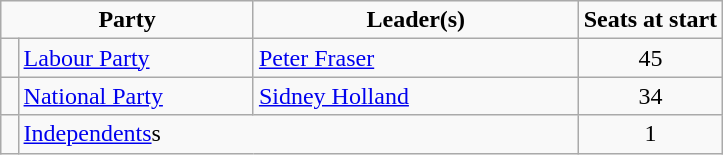<table class="wikitable">
<tr>
<td width=35% colspan=2 align=center><strong>Party</strong></td>
<td width=45% align=center><strong>Leader(s)</strong></td>
<td width=20% align=center><strong>Seats at start</strong></td>
</tr>
<tr>
<td></td>
<td><a href='#'>Labour Party</a></td>
<td><a href='#'>Peter Fraser</a></td>
<td align=center>45</td>
</tr>
<tr>
<td></td>
<td><a href='#'>National Party</a></td>
<td><a href='#'>Sidney Holland</a></td>
<td align=center>34</td>
</tr>
<tr>
<td></td>
<td colspan=2><a href='#'>Independents</a>s</td>
<td align=center>1</td>
</tr>
</table>
